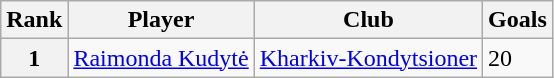<table class="wikitable">
<tr>
<th>Rank</th>
<th>Player</th>
<th>Club</th>
<th>Goals</th>
</tr>
<tr>
<th>1</th>
<td style="text-align:left;"> <a href='#'>Raimonda Kudytė</a></td>
<td style="text-align:left;"><a href='#'>Kharkiv-Kondytsioner</a></td>
<td>20</td>
</tr>
</table>
